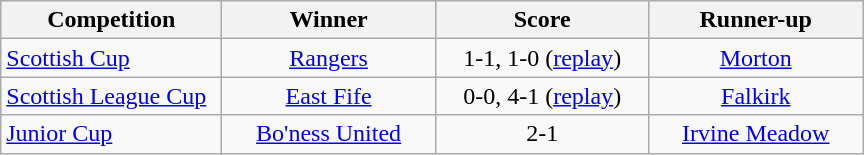<table class="wikitable" style="text-align: center;">
<tr>
<th width=140>Competition</th>
<th width=135>Winner</th>
<th width=135>Score</th>
<th width=135>Runner-up</th>
</tr>
<tr>
<td align=left><a href='#'>Scottish Cup</a></td>
<td><a href='#'>Rangers</a></td>
<td align=center>1-1, 1-0 (<a href='#'>replay</a>)</td>
<td><a href='#'>Morton</a></td>
</tr>
<tr>
<td align=left><a href='#'>Scottish League Cup</a></td>
<td><a href='#'>East Fife</a></td>
<td align=center>0-0, 4-1 (<a href='#'>replay</a>)</td>
<td><a href='#'>Falkirk</a></td>
</tr>
<tr>
<td align=left><a href='#'>Junior Cup</a></td>
<td><a href='#'>Bo'ness United</a></td>
<td align=center>2-1</td>
<td><a href='#'>Irvine Meadow</a></td>
</tr>
</table>
